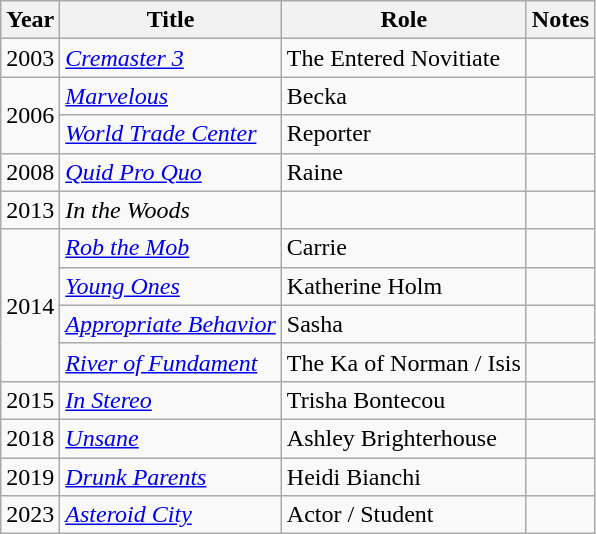<table class="wikitable sortable">
<tr>
<th>Year</th>
<th>Title</th>
<th>Role</th>
<th class="unsortable">Notes</th>
</tr>
<tr>
<td>2003</td>
<td><em><a href='#'>Cremaster 3</a></em></td>
<td>The Entered Novitiate</td>
<td></td>
</tr>
<tr>
<td rowspan="2">2006</td>
<td><em><a href='#'>Marvelous</a></em></td>
<td>Becka</td>
<td></td>
</tr>
<tr>
<td><em><a href='#'>World Trade Center</a></em></td>
<td>Reporter</td>
<td></td>
</tr>
<tr>
<td>2008</td>
<td><em><a href='#'>Quid Pro Quo</a></em></td>
<td>Raine</td>
<td></td>
</tr>
<tr 2019 retired>
<td>2013</td>
<td><em>In the Woods</em></td>
<td></td>
<td></td>
</tr>
<tr>
<td rowspan="4">2014</td>
<td><em><a href='#'>Rob the Mob</a></em></td>
<td>Carrie</td>
<td></td>
</tr>
<tr>
<td><em><a href='#'>Young Ones</a></em></td>
<td>Katherine Holm</td>
<td></td>
</tr>
<tr>
<td><em><a href='#'>Appropriate Behavior</a></em></td>
<td>Sasha</td>
<td></td>
</tr>
<tr>
<td><em><a href='#'>River of Fundament</a></em></td>
<td>The Ka of Norman / Isis</td>
<td></td>
</tr>
<tr>
<td>2015</td>
<td><em><a href='#'>In Stereo</a></em></td>
<td>Trisha Bontecou</td>
<td></td>
</tr>
<tr>
<td>2018</td>
<td><em><a href='#'>Unsane</a></em></td>
<td>Ashley Brighterhouse</td>
<td></td>
</tr>
<tr>
<td>2019</td>
<td><em><a href='#'>Drunk Parents</a></em></td>
<td>Heidi Bianchi</td>
<td></td>
</tr>
<tr>
<td>2023</td>
<td><em><a href='#'>Asteroid City</a></em></td>
<td>Actor / Student</td>
<td></td>
</tr>
</table>
